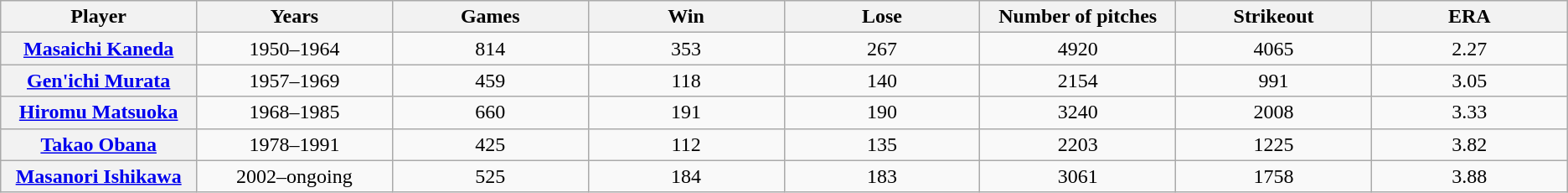<table class="sortable wikitable plainrowheaders"  style="text-align: center;">
<tr>
<th scope="col" style="width:10%;">Player</th>
<th scope="col" style="width:10%;">Years</th>
<th scope="col" style="width:10%;">Games</th>
<th scope="col" style="width:10%;">Win</th>
<th scope="col" style="width:10%;">Lose</th>
<th scope="col" style="width:10%;">Number of pitches</th>
<th scope="col" style="width:10%;">Strikeout</th>
<th scope="col" style="width:10%;">ERA</th>
</tr>
<tr>
<th scope="row"><a href='#'>Masaichi Kaneda</a></th>
<td>1950–1964</td>
<td>814</td>
<td>353</td>
<td>267</td>
<td>4920</td>
<td>4065</td>
<td>2.27</td>
</tr>
<tr>
<th scope="row"><a href='#'>Gen'ichi Murata</a></th>
<td>1957–1969</td>
<td>459</td>
<td>118</td>
<td>140</td>
<td>2154</td>
<td>991</td>
<td>3.05</td>
</tr>
<tr>
<th scope="row"><a href='#'>Hiromu Matsuoka</a></th>
<td>1968–1985</td>
<td>660</td>
<td>191</td>
<td>190</td>
<td>3240</td>
<td>2008</td>
<td>3.33</td>
</tr>
<tr>
<th scope="row"><a href='#'>Takao Obana</a></th>
<td>1978–1991</td>
<td>425</td>
<td>112</td>
<td>135</td>
<td>2203</td>
<td>1225</td>
<td>3.82</td>
</tr>
<tr>
<th scope="row"><strong><a href='#'>Masanori Ishikawa</a></strong></th>
<td>2002–ongoing</td>
<td>525</td>
<td>184</td>
<td>183</td>
<td>3061</td>
<td>1758</td>
<td>3.88</td>
</tr>
</table>
